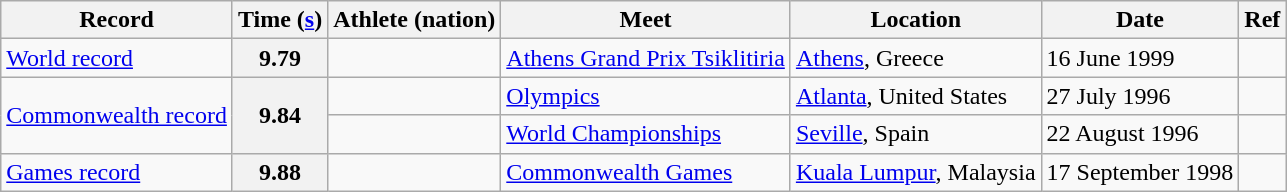<table class="wikitable">
<tr>
<th scope=col>Record</th>
<th scope=col>Time (<a href='#'>s</a>)</th>
<th scope=col>Athlete (nation)</th>
<th scope=col>Meet</th>
<th scope=col>Location</th>
<th scope=col>Date</th>
<th scope=col>Ref</th>
</tr>
<tr>
<td><a href='#'>World record</a></td>
<th scope=row>9.79</th>
<td></td>
<td><a href='#'>Athens Grand Prix Tsiklitiria</a></td>
<td><a href='#'>Athens</a>, Greece</td>
<td>16 June 1999</td>
<td></td>
</tr>
<tr>
<td rowspan=2><a href='#'>Commonwealth record</a></td>
<th scope=row rowspan=2>9.84</th>
<td></td>
<td><a href='#'>Olympics</a></td>
<td><a href='#'>Atlanta</a>, United States</td>
<td>27 July 1996</td>
<td></td>
</tr>
<tr>
<td></td>
<td><a href='#'>World Championships</a></td>
<td><a href='#'>Seville</a>, Spain</td>
<td>22 August 1996</td>
<td></td>
</tr>
<tr>
<td><a href='#'>Games record</a></td>
<th scope=row>9.88</th>
<td></td>
<td><a href='#'>Commonwealth Games</a></td>
<td><a href='#'>Kuala Lumpur</a>, Malaysia</td>
<td>17 September 1998</td>
<td></td>
</tr>
</table>
